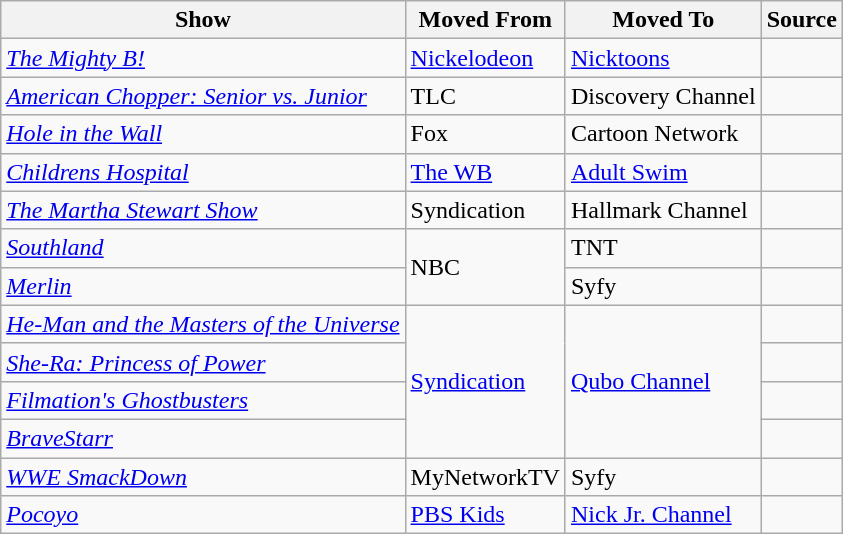<table class="wikitable sortable">
<tr ">
<th>Show</th>
<th>Moved From</th>
<th>Moved To</th>
<th>Source</th>
</tr>
<tr>
<td><em><a href='#'>The Mighty B!</a></em></td>
<td><a href='#'>Nickelodeon</a></td>
<td><a href='#'>Nicktoons</a></td>
<td></td>
</tr>
<tr>
<td><em><a href='#'>American Chopper: Senior vs. Junior</a></em></td>
<td>TLC</td>
<td>Discovery Channel</td>
<td></td>
</tr>
<tr>
<td><em><a href='#'>Hole in the Wall</a></em></td>
<td>Fox</td>
<td>Cartoon Network</td>
<td></td>
</tr>
<tr>
<td><em><a href='#'>Childrens Hospital</a></em></td>
<td><a href='#'>The WB</a></td>
<td><a href='#'>Adult Swim</a></td>
<td></td>
</tr>
<tr>
<td><em><a href='#'>The Martha Stewart Show</a></em></td>
<td>Syndication</td>
<td>Hallmark Channel</td>
<td></td>
</tr>
<tr>
<td><em><a href='#'>Southland</a></em></td>
<td rowspan="2">NBC</td>
<td>TNT</td>
<td></td>
</tr>
<tr>
<td><em><a href='#'>Merlin</a></em></td>
<td>Syfy</td>
<td></td>
</tr>
<tr>
<td><em><a href='#'>He-Man and the Masters of the Universe</a></em></td>
<td rowspan="4"><a href='#'>Syndication</a></td>
<td rowspan="4"><a href='#'>Qubo Channel</a></td>
<td></td>
</tr>
<tr>
<td><em><a href='#'>She-Ra: Princess of Power</a></em></td>
<td></td>
</tr>
<tr>
<td><em><a href='#'>Filmation's Ghostbusters</a></em></td>
<td></td>
</tr>
<tr>
<td><em><a href='#'>BraveStarr</a></em></td>
<td></td>
</tr>
<tr>
<td><em><a href='#'>WWE SmackDown</a></em></td>
<td>MyNetworkTV</td>
<td>Syfy</td>
<td></td>
</tr>
<tr>
<td><em><a href='#'>Pocoyo</a></em></td>
<td><a href='#'>PBS Kids</a></td>
<td><a href='#'>Nick Jr. Channel</a></td>
<td></td>
</tr>
</table>
